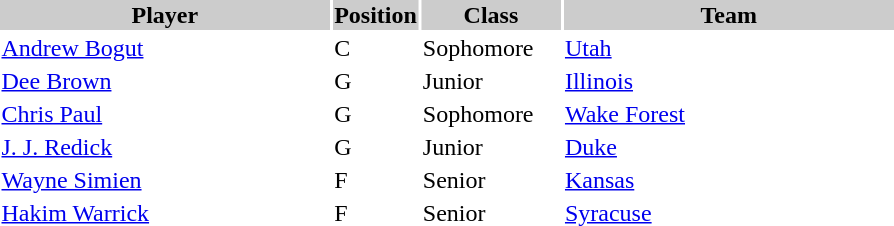<table style="width:600px" "border:'1' 'solid' 'gray'">
<tr>
<th style="background:#CCCCCC;width:40%">Player</th>
<th style="background:#CCCCCC;width:4%">Position</th>
<th style="background:#CCCCCC;width:16%">Class</th>
<th style="background:#CCCCCC;width:40%">Team</th>
</tr>
<tr>
<td><a href='#'>Andrew Bogut</a></td>
<td>C</td>
<td>Sophomore</td>
<td><a href='#'>Utah</a></td>
</tr>
<tr>
<td><a href='#'>Dee Brown</a></td>
<td>G</td>
<td>Junior</td>
<td><a href='#'>Illinois</a></td>
</tr>
<tr>
<td><a href='#'>Chris Paul</a></td>
<td>G</td>
<td>Sophomore</td>
<td><a href='#'>Wake Forest</a></td>
</tr>
<tr>
<td><a href='#'>J. J. Redick</a></td>
<td>G</td>
<td>Junior</td>
<td><a href='#'>Duke</a></td>
</tr>
<tr>
<td><a href='#'>Wayne Simien</a></td>
<td>F</td>
<td>Senior</td>
<td><a href='#'>Kansas</a></td>
</tr>
<tr>
<td><a href='#'>Hakim Warrick</a></td>
<td>F</td>
<td>Senior</td>
<td><a href='#'>Syracuse</a></td>
</tr>
</table>
